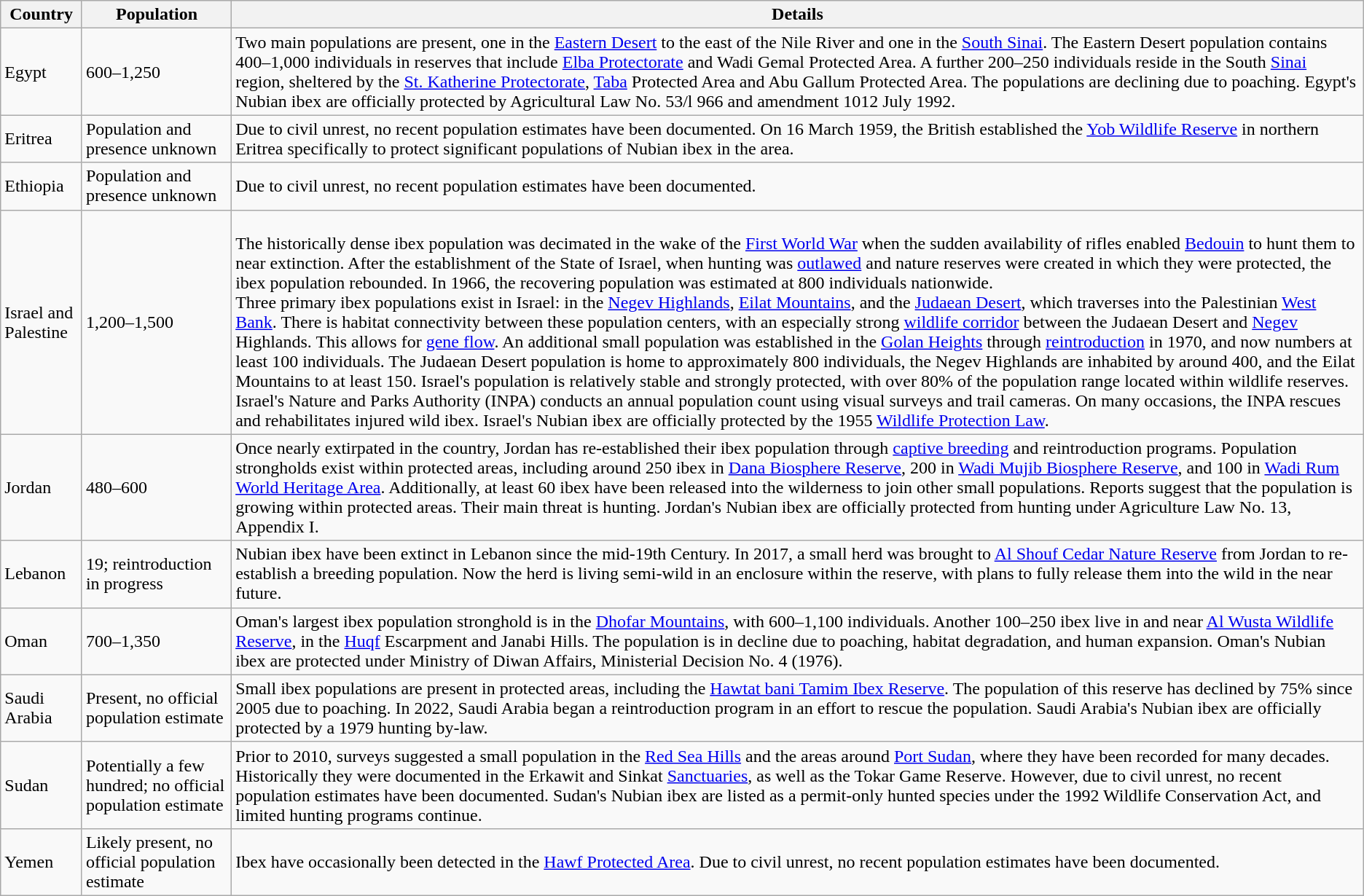<table class="wikitable">
<tr>
<th>Country</th>
<th>Population</th>
<th>Details</th>
</tr>
<tr>
<td>Egypt</td>
<td>600–1,250</td>
<td>Two main populations are present, one in the <a href='#'>Eastern Desert</a> to the east of the Nile River and one in the <a href='#'>South Sinai</a>. The Eastern Desert population contains 400–1,000 individuals in reserves that include <a href='#'>Elba Protectorate</a> and Wadi Gemal Protected Area. A further 200–250 individuals reside in the South <a href='#'>Sinai</a> region, sheltered by the <a href='#'>St. Katherine Protectorate</a>, <a href='#'>Taba</a> Protected Area and Abu Gallum Protected Area. The populations are declining due to poaching. Egypt's Nubian ibex are officially protected by Agricultural Law No. 53/l 966 and amendment 1012 July 1992.</td>
</tr>
<tr>
<td>Eritrea</td>
<td>Population and presence unknown</td>
<td>Due to civil unrest, no recent population estimates have been documented. On 16 March 1959, the British established the <a href='#'>Yob Wildlife Reserve</a> in northern Eritrea specifically to protect significant populations of Nubian ibex in the area.</td>
</tr>
<tr>
<td>Ethiopia</td>
<td>Population and presence unknown</td>
<td>Due to civil unrest, no recent population estimates have been documented.</td>
</tr>
<tr>
<td>Israel and Palestine</td>
<td>1,200–1,500</td>
<td><br>The historically dense ibex population was decimated in the wake of the <a href='#'>First World War</a> when the sudden availability of rifles enabled <a href='#'>Bedouin</a> to hunt them to near extinction. After the establishment of the State of Israel, when hunting was <a href='#'>outlawed</a> and nature reserves were created in which they were protected, the ibex population rebounded. In 1966, the recovering population was estimated at 800 individuals nationwide.<br>Three primary ibex populations exist in Israel: in the <a href='#'>Negev Highlands</a>, <a href='#'>Eilat Mountains</a>, and the <a href='#'>Judaean Desert</a>, which traverses into the Palestinian <a href='#'>West Bank</a>. There is habitat connectivity between these population centers, with an especially strong <a href='#'>wildlife corridor</a> between the Judaean Desert and <a href='#'>Negev</a> Highlands. This allows for <a href='#'>gene flow</a>. An additional small population was established in the <a href='#'>Golan Heights</a> through <a href='#'>reintroduction</a> in 1970, and now numbers at least 100 individuals. The Judaean Desert population is home to approximately 800 individuals, the Negev Highlands are inhabited by around 400, and the Eilat Mountains to at least 150. Israel's population is relatively stable and strongly protected, with over 80% of the population range located within wildlife reserves. Israel's Nature and Parks Authority (INPA) conducts an annual population count using visual surveys and trail cameras. On many occasions, the INPA rescues and rehabilitates injured wild ibex. Israel's Nubian ibex are officially protected by the 1955 <a href='#'>Wildlife Protection Law</a>.</td>
</tr>
<tr>
<td>Jordan</td>
<td>480–600</td>
<td>Once nearly extirpated in the country, Jordan has re-established their ibex population through <a href='#'>captive breeding</a> and reintroduction programs. Population strongholds exist within protected areas, including around 250 ibex in <a href='#'>Dana Biosphere Reserve</a>, 200 in <a href='#'>Wadi Mujib Biosphere Reserve</a>, and 100 in <a href='#'>Wadi Rum World Heritage Area</a>. Additionally, at least 60 ibex have been released into the wilderness to join other small populations. Reports suggest that the population is growing within protected areas. Their main threat is hunting. Jordan's Nubian ibex are officially protected from hunting under Agriculture Law No. 13, Appendix I.</td>
</tr>
<tr>
<td>Lebanon</td>
<td>19; reintroduction in progress</td>
<td>Nubian ibex have been extinct in Lebanon since the mid-19th Century. In 2017, a small herd was brought to <a href='#'>Al Shouf Cedar Nature Reserve</a> from Jordan to re-establish a breeding population. Now the herd is living semi-wild in an enclosure within the reserve, with plans to fully release them into the wild in the near future.</td>
</tr>
<tr>
<td>Oman</td>
<td>700–1,350</td>
<td>Oman's largest ibex population stronghold is in the <a href='#'>Dhofar Mountains</a>, with 600–1,100 individuals. Another 100–250 ibex live in and near <a href='#'>Al Wusta Wildlife Reserve</a>, in the <a href='#'>Huqf</a> Escarpment and Janabi Hills. The population is in decline due to poaching, habitat degradation, and human expansion. Oman's Nubian ibex are protected under Ministry of Diwan Affairs, Ministerial Decision No. 4 (1976).</td>
</tr>
<tr>
<td>Saudi Arabia</td>
<td>Present, no official population estimate</td>
<td>Small ibex populations are present in protected areas, including the <a href='#'>Hawtat bani Tamim Ibex Reserve</a>. The population of this reserve has declined by 75% since 2005 due to poaching. In 2022, Saudi Arabia began a reintroduction program in an effort to rescue the population. Saudi Arabia's Nubian ibex are officially protected by a 1979 hunting by-law.</td>
</tr>
<tr>
<td>Sudan</td>
<td>Potentially a few hundred; no official population estimate</td>
<td>Prior to 2010, surveys suggested a small population in the <a href='#'>Red Sea Hills</a> and the areas around <a href='#'>Port Sudan</a>, where they have been recorded for many decades. Historically they were documented in the Erkawit and Sinkat <a href='#'>Sanctuaries</a>, as well as the Tokar Game Reserve. However, due to civil unrest, no recent population estimates have been documented. Sudan's Nubian ibex are listed as a permit-only hunted species under the 1992 Wildlife Conservation Act, and limited hunting programs continue.</td>
</tr>
<tr>
<td>Yemen</td>
<td>Likely present, no official population estimate</td>
<td>Ibex have occasionally been detected in the <a href='#'>Hawf Protected Area</a>. Due to civil unrest, no recent population estimates have been documented.</td>
</tr>
</table>
